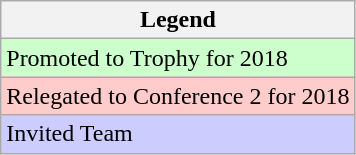<table class="wikitable">
<tr>
<th>Legend</th>
</tr>
<tr bgcolor=ccffcc>
<td>Promoted to Trophy for 2018</td>
</tr>
<tr bgcolor=ffcccc>
<td>Relegated to Conference 2 for 2018</td>
</tr>
<tr bgcolor=ccccff>
<td>Invited Team</td>
</tr>
</table>
